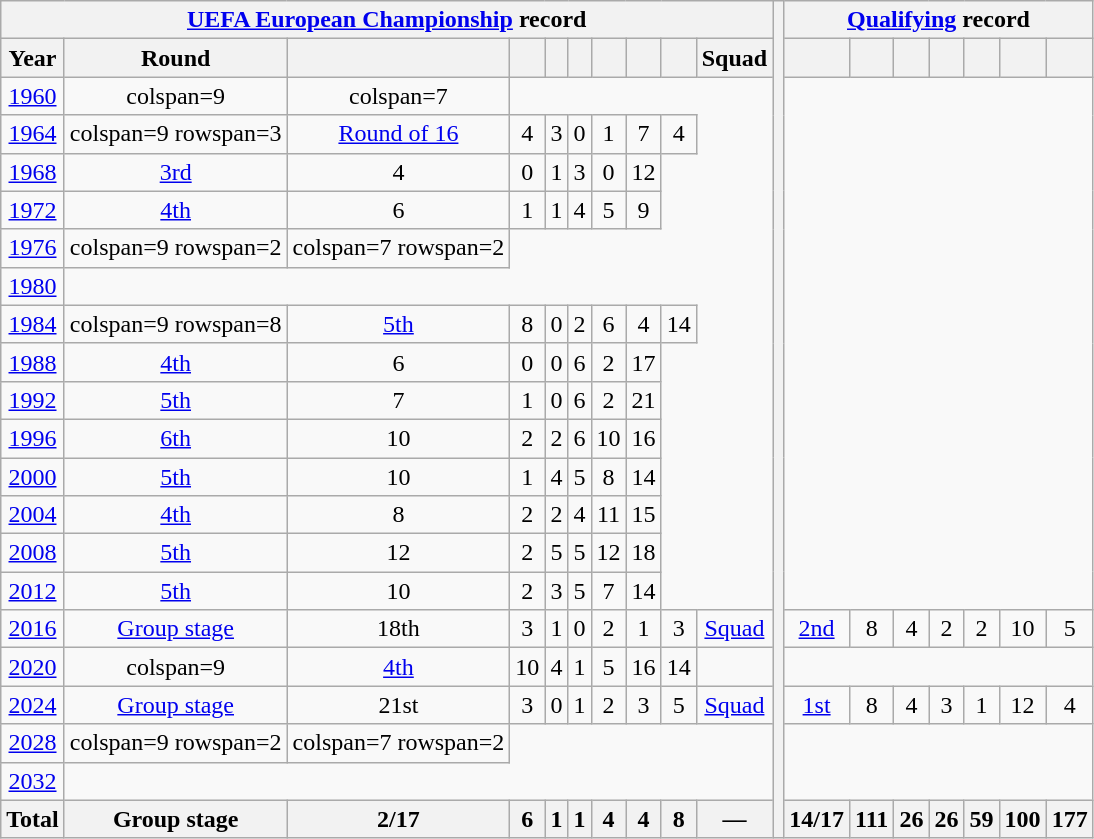<table class="wikitable" style="text-align: center;">
<tr>
<th colspan=10><a href='#'>UEFA European Championship</a> record</th>
<th rowspan=22></th>
<th colspan=8><a href='#'>Qualifying</a> record</th>
</tr>
<tr>
<th>Year</th>
<th>Round</th>
<th></th>
<th></th>
<th></th>
<th></th>
<th></th>
<th></th>
<th></th>
<th>Squad</th>
<th></th>
<th></th>
<th></th>
<th></th>
<th></th>
<th></th>
<th></th>
</tr>
<tr>
<td> <a href='#'>1960</a></td>
<td>colspan=9 </td>
<td>colspan=7 </td>
</tr>
<tr>
<td> <a href='#'>1964</a></td>
<td>colspan=9 rowspan=3 </td>
<td><a href='#'>Round of 16</a></td>
<td>4</td>
<td>3</td>
<td>0</td>
<td>1</td>
<td>7</td>
<td>4</td>
</tr>
<tr>
<td> <a href='#'>1968</a></td>
<td><a href='#'>3rd</a></td>
<td>4</td>
<td>0</td>
<td>1</td>
<td>3</td>
<td>0</td>
<td>12</td>
</tr>
<tr>
<td> <a href='#'>1972</a></td>
<td><a href='#'>4th</a></td>
<td>6</td>
<td>1</td>
<td>1</td>
<td>4</td>
<td>5</td>
<td>9</td>
</tr>
<tr>
<td> <a href='#'>1976</a></td>
<td>colspan=9 rowspan=2 </td>
<td>colspan=7 rowspan=2 </td>
</tr>
<tr>
<td> <a href='#'>1980</a></td>
</tr>
<tr>
<td> <a href='#'>1984</a></td>
<td>colspan=9 rowspan=8 </td>
<td><a href='#'>5th</a></td>
<td>8</td>
<td>0</td>
<td>2</td>
<td>6</td>
<td>4</td>
<td>14</td>
</tr>
<tr>
<td> <a href='#'>1988</a></td>
<td><a href='#'>4th</a></td>
<td>6</td>
<td>0</td>
<td>0</td>
<td>6</td>
<td>2</td>
<td>17</td>
</tr>
<tr>
<td> <a href='#'>1992</a></td>
<td><a href='#'>5th</a></td>
<td>7</td>
<td>1</td>
<td>0</td>
<td>6</td>
<td>2</td>
<td>21</td>
</tr>
<tr>
<td> <a href='#'>1996</a></td>
<td><a href='#'>6th</a></td>
<td>10</td>
<td>2</td>
<td>2</td>
<td>6</td>
<td>10</td>
<td>16</td>
</tr>
<tr>
<td>  <a href='#'>2000</a></td>
<td><a href='#'>5th</a></td>
<td>10</td>
<td>1</td>
<td>4</td>
<td>5</td>
<td>8</td>
<td>14</td>
</tr>
<tr>
<td> <a href='#'>2004</a></td>
<td><a href='#'>4th</a></td>
<td>8</td>
<td>2</td>
<td>2</td>
<td>4</td>
<td>11</td>
<td>15</td>
</tr>
<tr>
<td>  <a href='#'>2008</a></td>
<td><a href='#'>5th</a></td>
<td>12</td>
<td>2</td>
<td>5</td>
<td>5</td>
<td>12</td>
<td>18</td>
</tr>
<tr>
<td>  <a href='#'>2012</a></td>
<td><a href='#'>5th</a></td>
<td>10</td>
<td>2</td>
<td>3</td>
<td>5</td>
<td>7</td>
<td>14</td>
</tr>
<tr>
<td> <a href='#'>2016</a></td>
<td><a href='#'>Group stage</a></td>
<td>18th</td>
<td>3</td>
<td>1</td>
<td>0</td>
<td>2</td>
<td>1</td>
<td>3</td>
<td><a href='#'>Squad</a></td>
<td><a href='#'>2nd</a></td>
<td>8</td>
<td>4</td>
<td>2</td>
<td>2</td>
<td>10</td>
<td>5</td>
</tr>
<tr>
<td> <a href='#'>2020</a></td>
<td>colspan=9 </td>
<td><a href='#'>4th</a></td>
<td>10</td>
<td>4</td>
<td>1</td>
<td>5</td>
<td>16</td>
<td>14</td>
</tr>
<tr>
<td> <a href='#'>2024</a></td>
<td><a href='#'>Group stage</a></td>
<td>21st</td>
<td>3</td>
<td>0</td>
<td>1</td>
<td>2</td>
<td>3</td>
<td>5</td>
<td><a href='#'>Squad</a></td>
<td><a href='#'>1st</a></td>
<td>8</td>
<td>4</td>
<td>3</td>
<td>1</td>
<td>12</td>
<td>4</td>
</tr>
<tr>
<td>   <a href='#'>2028</a></td>
<td>colspan=9 rowspan=2 </td>
<td>colspan=7 rowspan=2 </td>
</tr>
<tr>
<td>   <a href='#'>2032</a></td>
</tr>
<tr>
<th>Total</th>
<th>Group stage</th>
<th>2/17</th>
<th>6</th>
<th>1</th>
<th>1</th>
<th>4</th>
<th>4</th>
<th>8</th>
<th>—</th>
<th>14/17</th>
<th>111</th>
<th>26</th>
<th>26</th>
<th>59</th>
<th>100</th>
<th>177</th>
</tr>
</table>
